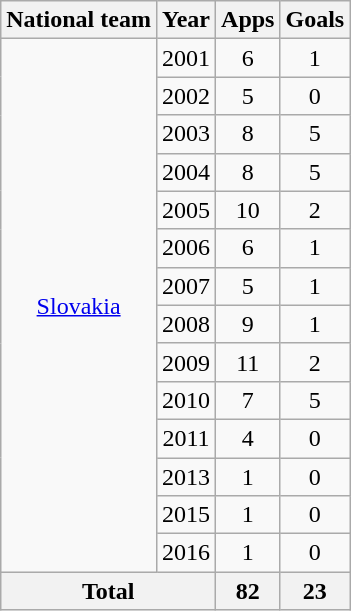<table class="wikitable" style="text-align:center">
<tr>
<th>National team</th>
<th>Year</th>
<th>Apps</th>
<th>Goals</th>
</tr>
<tr>
<td rowspan="14"><a href='#'>Slovakia</a></td>
<td>2001</td>
<td>6</td>
<td>1</td>
</tr>
<tr>
<td>2002</td>
<td>5</td>
<td>0</td>
</tr>
<tr>
<td>2003</td>
<td>8</td>
<td>5</td>
</tr>
<tr>
<td>2004</td>
<td>8</td>
<td>5</td>
</tr>
<tr>
<td>2005</td>
<td>10</td>
<td>2</td>
</tr>
<tr>
<td>2006</td>
<td>6</td>
<td>1</td>
</tr>
<tr>
<td>2007</td>
<td>5</td>
<td>1</td>
</tr>
<tr>
<td>2008</td>
<td>9</td>
<td>1</td>
</tr>
<tr>
<td>2009</td>
<td>11</td>
<td>2</td>
</tr>
<tr>
<td>2010</td>
<td>7</td>
<td>5</td>
</tr>
<tr>
<td>2011</td>
<td>4</td>
<td>0</td>
</tr>
<tr>
<td>2013</td>
<td>1</td>
<td>0</td>
</tr>
<tr>
<td>2015</td>
<td>1</td>
<td>0</td>
</tr>
<tr>
<td>2016</td>
<td>1</td>
<td>0</td>
</tr>
<tr>
<th colspan="2">Total</th>
<th>82</th>
<th>23</th>
</tr>
</table>
